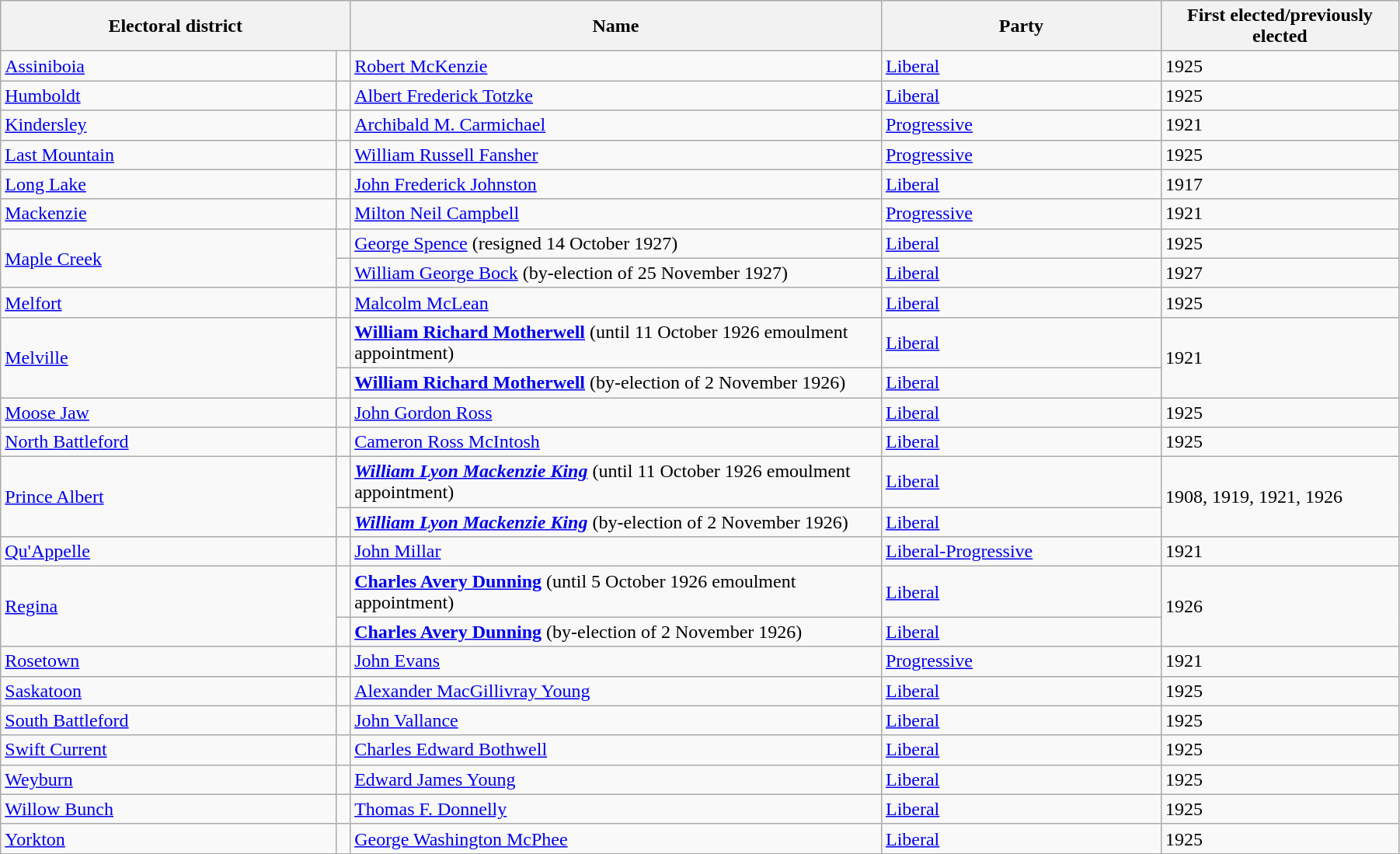<table class="wikitable" width=95%>
<tr>
<th colspan=2 width=25%>Electoral district</th>
<th>Name</th>
<th width=20%>Party</th>
<th>First elected/previously elected</th>
</tr>
<tr>
<td width=24%><a href='#'>Assiniboia</a></td>
<td></td>
<td><a href='#'>Robert McKenzie</a></td>
<td><a href='#'>Liberal</a></td>
<td>1925</td>
</tr>
<tr>
<td><a href='#'>Humboldt</a></td>
<td></td>
<td><a href='#'>Albert Frederick Totzke</a></td>
<td><a href='#'>Liberal</a></td>
<td>1925</td>
</tr>
<tr>
<td><a href='#'>Kindersley</a></td>
<td></td>
<td><a href='#'>Archibald M. Carmichael</a></td>
<td><a href='#'>Progressive</a></td>
<td>1921</td>
</tr>
<tr>
<td><a href='#'>Last Mountain</a></td>
<td></td>
<td><a href='#'>William Russell Fansher</a></td>
<td><a href='#'>Progressive</a></td>
<td>1925</td>
</tr>
<tr>
<td><a href='#'>Long Lake</a></td>
<td></td>
<td><a href='#'>John Frederick Johnston</a></td>
<td><a href='#'>Liberal</a></td>
<td>1917</td>
</tr>
<tr>
<td><a href='#'>Mackenzie</a></td>
<td></td>
<td><a href='#'>Milton Neil Campbell</a></td>
<td><a href='#'>Progressive</a></td>
<td>1921</td>
</tr>
<tr>
<td rowspan=2><a href='#'>Maple Creek</a></td>
<td></td>
<td><a href='#'>George Spence</a>  (resigned 14 October 1927)</td>
<td><a href='#'>Liberal</a></td>
<td>1925</td>
</tr>
<tr>
<td></td>
<td><a href='#'>William George Bock</a> (by-election of 25 November 1927)</td>
<td><a href='#'>Liberal</a></td>
<td>1927</td>
</tr>
<tr>
<td><a href='#'>Melfort</a></td>
<td></td>
<td><a href='#'>Malcolm McLean</a></td>
<td><a href='#'>Liberal</a></td>
<td>1925</td>
</tr>
<tr>
<td rowspan=2><a href='#'>Melville</a></td>
<td></td>
<td><strong><a href='#'>William Richard Motherwell</a></strong> (until 11 October 1926 emoulment appointment)</td>
<td><a href='#'>Liberal</a></td>
<td rowspan=2>1921</td>
</tr>
<tr>
<td></td>
<td><strong><a href='#'>William Richard Motherwell</a></strong> (by-election of 2 November 1926)</td>
<td><a href='#'>Liberal</a></td>
</tr>
<tr>
<td><a href='#'>Moose Jaw</a></td>
<td></td>
<td><a href='#'>John Gordon Ross</a></td>
<td><a href='#'>Liberal</a></td>
<td>1925</td>
</tr>
<tr>
<td><a href='#'>North Battleford</a></td>
<td></td>
<td><a href='#'>Cameron Ross McIntosh</a></td>
<td><a href='#'>Liberal</a></td>
<td>1925</td>
</tr>
<tr>
<td rowspan=2><a href='#'>Prince Albert</a></td>
<td></td>
<td><strong><em><a href='#'>William Lyon Mackenzie King</a></em></strong> (until 11 October 1926 emoulment appointment)</td>
<td><a href='#'>Liberal</a></td>
<td rowspan=2>1908, 1919, 1921, 1926</td>
</tr>
<tr>
<td></td>
<td><strong><em><a href='#'>William Lyon Mackenzie King</a></em></strong> (by-election of 2 November 1926)</td>
<td><a href='#'>Liberal</a></td>
</tr>
<tr>
<td><a href='#'>Qu'Appelle</a></td>
<td></td>
<td><a href='#'>John Millar</a></td>
<td><a href='#'>Liberal-Progressive</a></td>
<td>1921</td>
</tr>
<tr>
<td rowspan=2><a href='#'>Regina</a></td>
<td></td>
<td><strong><a href='#'>Charles Avery Dunning</a></strong> (until 5 October 1926 emoulment appointment)</td>
<td><a href='#'>Liberal</a></td>
<td rowspan=2>1926</td>
</tr>
<tr>
<td></td>
<td><strong><a href='#'>Charles Avery Dunning</a></strong> (by-election of 2 November 1926)</td>
<td><a href='#'>Liberal</a></td>
</tr>
<tr>
<td><a href='#'>Rosetown</a></td>
<td></td>
<td><a href='#'>John Evans</a></td>
<td><a href='#'>Progressive</a></td>
<td>1921</td>
</tr>
<tr>
<td><a href='#'>Saskatoon</a></td>
<td></td>
<td><a href='#'>Alexander MacGillivray Young</a></td>
<td><a href='#'>Liberal</a></td>
<td>1925</td>
</tr>
<tr>
<td><a href='#'>South Battleford</a></td>
<td></td>
<td><a href='#'>John Vallance</a></td>
<td><a href='#'>Liberal</a></td>
<td>1925</td>
</tr>
<tr>
<td><a href='#'>Swift Current</a></td>
<td></td>
<td><a href='#'>Charles Edward Bothwell</a></td>
<td><a href='#'>Liberal</a></td>
<td>1925</td>
</tr>
<tr>
<td><a href='#'>Weyburn</a></td>
<td></td>
<td><a href='#'>Edward James Young</a></td>
<td><a href='#'>Liberal</a></td>
<td>1925</td>
</tr>
<tr>
<td><a href='#'>Willow Bunch</a></td>
<td></td>
<td><a href='#'>Thomas F. Donnelly</a></td>
<td><a href='#'>Liberal</a></td>
<td>1925</td>
</tr>
<tr>
<td><a href='#'>Yorkton</a></td>
<td></td>
<td><a href='#'>George Washington McPhee</a></td>
<td><a href='#'>Liberal</a></td>
<td>1925</td>
</tr>
</table>
